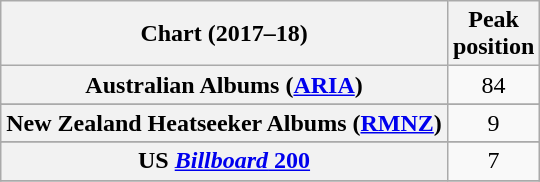<table class="wikitable sortable plainrowheaders" style="text-align:center">
<tr>
<th scope="col">Chart (2017–18)</th>
<th scope="col">Peak<br> position</th>
</tr>
<tr>
<th scope="row">Australian Albums (<a href='#'>ARIA</a>)</th>
<td>84</td>
</tr>
<tr>
</tr>
<tr>
<th scope="row">New Zealand Heatseeker Albums (<a href='#'>RMNZ</a>)</th>
<td>9</td>
</tr>
<tr>
</tr>
<tr>
<th scope="row">US <a href='#'><em>Billboard</em> 200</a></th>
<td>7</td>
</tr>
<tr>
</tr>
</table>
